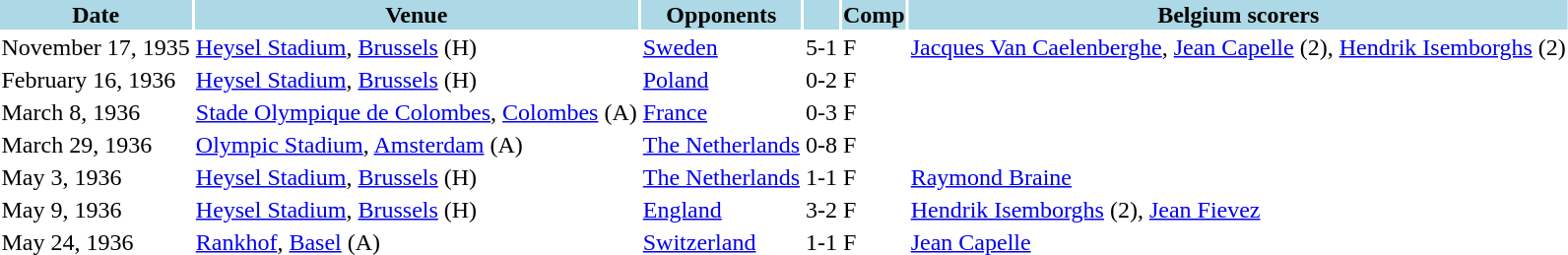<table>
<tr>
<th style="background: lightblue;">Date</th>
<th style="background: lightblue;">Venue</th>
<th style="background: lightblue;">Opponents</th>
<th style="background: lightblue;" align=center></th>
<th style="background: lightblue;" align=center>Comp</th>
<th style="background: lightblue;">Belgium scorers</th>
</tr>
<tr>
<td>November 17, 1935</td>
<td><a href='#'>Heysel Stadium</a>, <a href='#'>Brussels</a> (H)</td>
<td><a href='#'>Sweden</a></td>
<td>5-1</td>
<td>F</td>
<td><a href='#'>Jacques Van Caelenberghe</a>, <a href='#'>Jean Capelle</a> (2), <a href='#'>Hendrik Isemborghs</a> (2)</td>
</tr>
<tr>
<td>February 16, 1936</td>
<td><a href='#'>Heysel Stadium</a>, <a href='#'>Brussels</a> (H)</td>
<td><a href='#'>Poland</a></td>
<td>0-2</td>
<td>F</td>
<td></td>
</tr>
<tr>
<td>March 8, 1936</td>
<td><a href='#'>Stade Olympique de Colombes</a>, <a href='#'>Colombes</a> (A)</td>
<td><a href='#'>France</a></td>
<td>0-3</td>
<td>F</td>
<td></td>
</tr>
<tr>
<td>March 29, 1936</td>
<td><a href='#'>Olympic Stadium</a>, <a href='#'>Amsterdam</a> (A)</td>
<td><a href='#'>The Netherlands</a></td>
<td>0-8</td>
<td>F</td>
<td></td>
</tr>
<tr>
<td>May 3, 1936</td>
<td><a href='#'>Heysel Stadium</a>, <a href='#'>Brussels</a> (H)</td>
<td><a href='#'>The Netherlands</a></td>
<td>1-1</td>
<td>F</td>
<td><a href='#'>Raymond Braine</a></td>
</tr>
<tr>
<td>May 9, 1936</td>
<td><a href='#'>Heysel Stadium</a>, <a href='#'>Brussels</a> (H)</td>
<td><a href='#'>England</a></td>
<td>3-2</td>
<td>F</td>
<td><a href='#'>Hendrik Isemborghs</a> (2), <a href='#'>Jean Fievez</a></td>
</tr>
<tr>
<td>May 24, 1936</td>
<td><a href='#'>Rankhof</a>, <a href='#'>Basel</a> (A)</td>
<td><a href='#'>Switzerland</a></td>
<td>1-1</td>
<td>F</td>
<td><a href='#'>Jean Capelle</a></td>
</tr>
</table>
